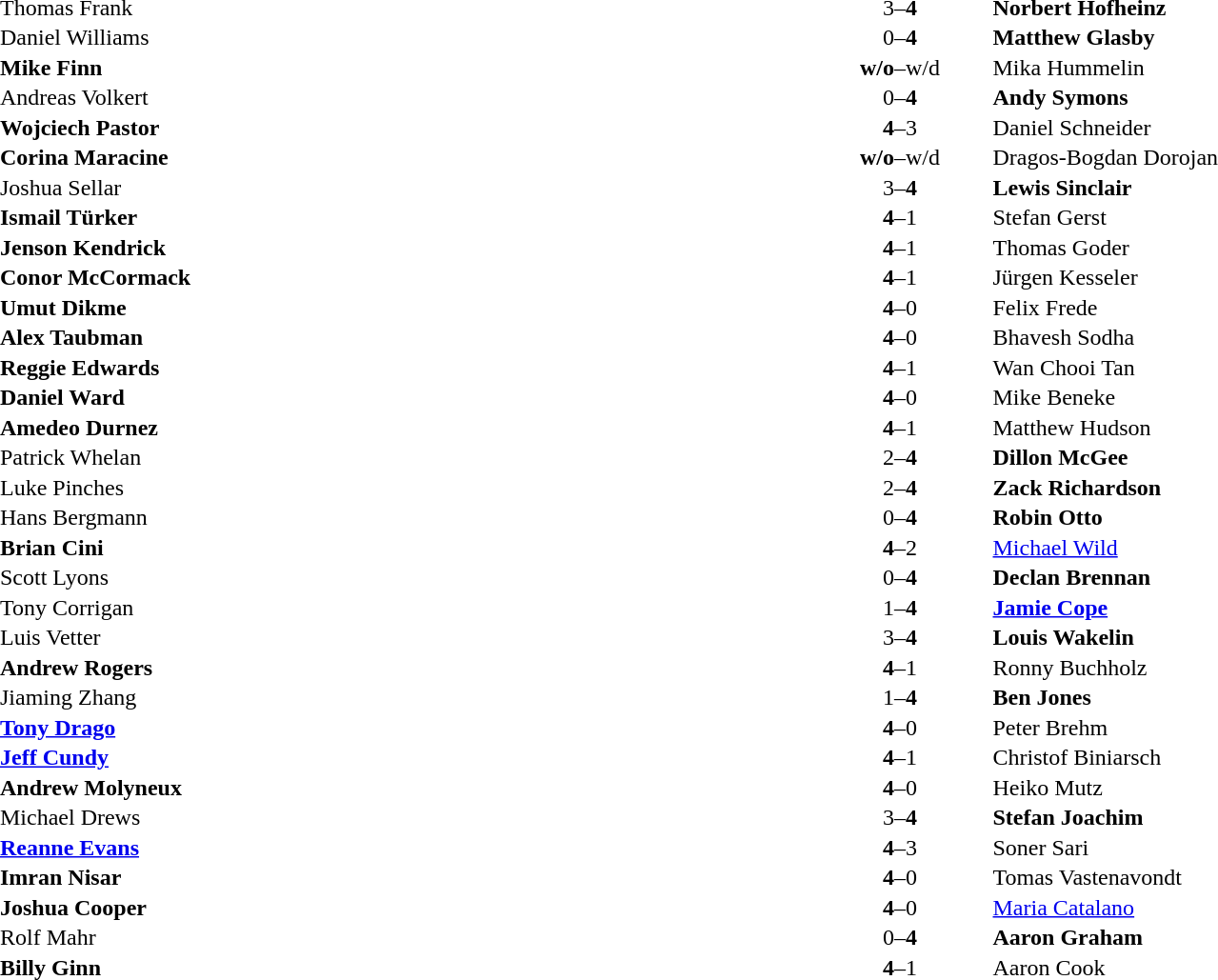<table width="100%" cellspacing="1">
<tr>
<th width=45%></th>
<th width=10%></th>
<th width=45%></th>
</tr>
<tr>
<td> Thomas Frank</td>
<td align="center">3–<strong>4</strong></td>
<td> <strong>Norbert Hofheinz</strong></td>
</tr>
<tr>
<td> Daniel Williams</td>
<td align="center">0–<strong>4</strong></td>
<td> <strong>Matthew Glasby</strong></td>
</tr>
<tr>
<td> <strong>Mike Finn</strong></td>
<td align="center"><strong>w/o</strong>–w/d</td>
<td> Mika Hummelin</td>
</tr>
<tr>
<td> Andreas Volkert</td>
<td align="center">0–<strong>4</strong></td>
<td> <strong>Andy Symons</strong></td>
</tr>
<tr>
<td> <strong>Wojciech Pastor</strong></td>
<td align="center"><strong>4</strong>–3</td>
<td> Daniel Schneider</td>
</tr>
<tr>
<td> <strong>Corina Maracine</strong></td>
<td align="center"><strong>w/o</strong>–w/d</td>
<td> Dragos-Bogdan Dorojan</td>
</tr>
<tr>
<td> Joshua Sellar</td>
<td align="center">3–<strong>4</strong></td>
<td> <strong>Lewis Sinclair</strong></td>
</tr>
<tr>
<td> <strong>Ismail Türker</strong></td>
<td align="center"><strong>4</strong>–1</td>
<td> Stefan Gerst</td>
</tr>
<tr>
<td> <strong>Jenson Kendrick</strong></td>
<td align="center"><strong>4</strong>–1</td>
<td> Thomas Goder</td>
</tr>
<tr>
<td> <strong>Conor McCormack</strong></td>
<td align="center"><strong>4</strong>–1</td>
<td> Jürgen Kesseler</td>
</tr>
<tr>
<td> <strong>Umut Dikme</strong></td>
<td align="center"><strong>4</strong>–0</td>
<td> Felix Frede</td>
</tr>
<tr>
<td> <strong>Alex Taubman</strong></td>
<td align="center"><strong>4</strong>–0</td>
<td> Bhavesh Sodha</td>
</tr>
<tr>
<td> <strong>Reggie Edwards</strong></td>
<td align="center"><strong>4</strong>–1</td>
<td> Wan Chooi Tan</td>
</tr>
<tr>
<td> <strong>Daniel Ward</strong></td>
<td align="center"><strong>4</strong>–0</td>
<td> Mike Beneke</td>
</tr>
<tr>
<td> <strong>Amedeo Durnez</strong></td>
<td align="center"><strong>4</strong>–1</td>
<td> Matthew Hudson</td>
</tr>
<tr>
<td> Patrick Whelan</td>
<td align="center">2–<strong>4</strong></td>
<td> <strong>Dillon McGee</strong></td>
</tr>
<tr>
<td> Luke Pinches</td>
<td align="center">2–<strong>4</strong></td>
<td> <strong>Zack Richardson</strong></td>
</tr>
<tr>
<td> Hans Bergmann</td>
<td align="center">0–<strong>4</strong></td>
<td> <strong>Robin Otto</strong></td>
</tr>
<tr>
<td> <strong>Brian Cini</strong></td>
<td align="center"><strong>4</strong>–2</td>
<td> <a href='#'>Michael Wild</a></td>
</tr>
<tr>
<td> Scott Lyons</td>
<td align="center">0–<strong>4</strong></td>
<td> <strong>Declan Brennan</strong></td>
</tr>
<tr>
<td> Tony Corrigan</td>
<td align="center">1–<strong>4</strong></td>
<td> <strong><a href='#'>Jamie Cope</a></strong></td>
</tr>
<tr>
<td> Luis Vetter</td>
<td align="center">3–<strong>4</strong></td>
<td> <strong>Louis Wakelin</strong></td>
</tr>
<tr>
<td> <strong>Andrew Rogers</strong></td>
<td align="center"><strong>4</strong>–1</td>
<td> Ronny Buchholz</td>
</tr>
<tr>
<td> Jiaming Zhang</td>
<td align="center">1–<strong>4</strong></td>
<td> <strong>Ben Jones</strong></td>
</tr>
<tr>
<td> <strong><a href='#'>Tony Drago</a></strong></td>
<td align="center"><strong>4</strong>–0</td>
<td> Peter Brehm</td>
</tr>
<tr>
<td> <strong><a href='#'>Jeff Cundy</a></strong></td>
<td align="center"><strong>4</strong>–1</td>
<td> Christof Biniarsch</td>
</tr>
<tr>
<td> <strong>Andrew Molyneux</strong></td>
<td align="center"><strong>4</strong>–0</td>
<td> Heiko Mutz</td>
</tr>
<tr>
<td> Michael Drews</td>
<td align="center">3–<strong>4</strong></td>
<td> <strong>Stefan Joachim</strong></td>
</tr>
<tr>
<td> <strong><a href='#'>Reanne Evans</a></strong></td>
<td align="center"><strong>4</strong>–3</td>
<td> Soner Sari</td>
</tr>
<tr>
<td> <strong>Imran Nisar</strong></td>
<td align="center"><strong>4</strong>–0</td>
<td> Tomas Vastenavondt</td>
</tr>
<tr>
<td> <strong>Joshua Cooper</strong></td>
<td align="center"><strong>4</strong>–0</td>
<td> <a href='#'>Maria Catalano</a></td>
</tr>
<tr>
<td> Rolf Mahr</td>
<td align="center">0–<strong>4</strong></td>
<td> <strong>Aaron Graham</strong></td>
</tr>
<tr>
<td> <strong>Billy Ginn</strong></td>
<td align="center"><strong>4</strong>–1</td>
<td> Aaron Cook</td>
</tr>
</table>
